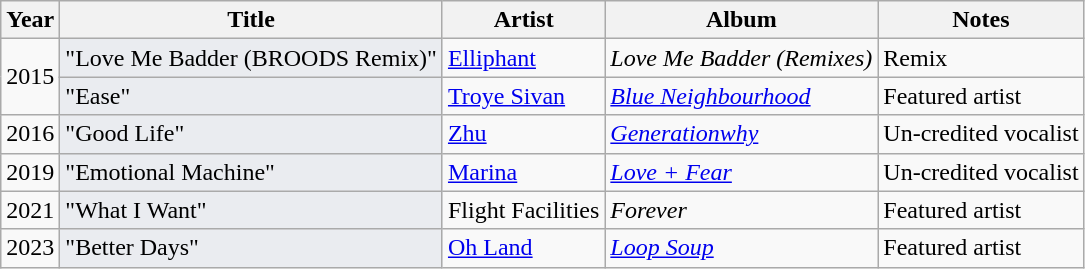<table class="wikitable plainrowheaders">
<tr>
<th>Year</th>
<th>Title</th>
<th>Artist</th>
<th>Album</th>
<th>Notes</th>
</tr>
<tr>
<td rowspan="2">2015</td>
<td style="background:#EAECF0";>"Love Me Badder (BROODS Remix)"</td>
<td><a href='#'>Elliphant</a></td>
<td><em>Love Me Badder (Remixes)</em></td>
<td>Remix</td>
</tr>
<tr>
<td style="background:#EAECF0";>"Ease"</td>
<td><a href='#'>Troye Sivan</a></td>
<td><em><a href='#'>Blue Neighbourhood</a></em></td>
<td>Featured artist</td>
</tr>
<tr>
<td>2016</td>
<td style="background:#EAECF0";>"Good Life"</td>
<td><a href='#'>Zhu</a></td>
<td><em><a href='#'>Generationwhy</a></em></td>
<td>Un-credited vocalist</td>
</tr>
<tr>
<td>2019</td>
<td style="background:#EAECF0";>"Emotional Machine"</td>
<td><a href='#'>Marina</a></td>
<td><em><a href='#'>Love + Fear</a></em></td>
<td>Un-credited vocalist</td>
</tr>
<tr>
<td>2021</td>
<td style="background:#EAECF0";>"What I Want"</td>
<td>Flight Facilities</td>
<td><em>Forever</em></td>
<td>Featured artist</td>
</tr>
<tr>
<td>2023</td>
<td style="background:#EAECF0";>"Better Days"</td>
<td><a href='#'>Oh Land</a></td>
<td><em><a href='#'>Loop Soup</a></em></td>
<td>Featured artist</td>
</tr>
</table>
